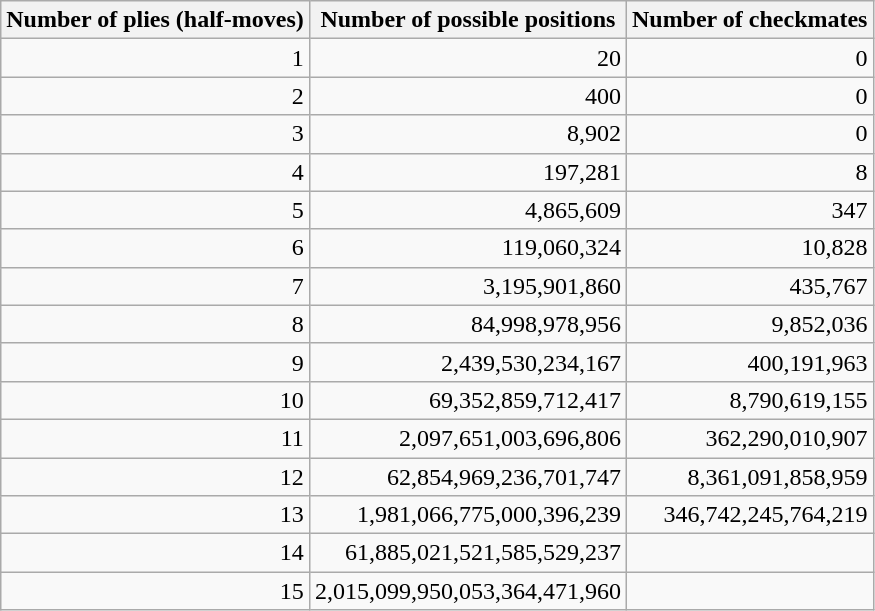<table class="wikitable" style="text-align: right;">
<tr>
<th>Number of plies (half-moves)</th>
<th>Number of possible positions</th>
<th>Number of checkmates</th>
</tr>
<tr>
<td>1</td>
<td>20</td>
<td>0</td>
</tr>
<tr>
<td>2</td>
<td>400</td>
<td>0</td>
</tr>
<tr>
<td>3</td>
<td>8,902</td>
<td>0</td>
</tr>
<tr>
<td>4</td>
<td>197,281</td>
<td>8</td>
</tr>
<tr>
<td>5</td>
<td>4,865,609</td>
<td>347</td>
</tr>
<tr>
<td>6</td>
<td>119,060,324</td>
<td>10,828</td>
</tr>
<tr>
<td>7</td>
<td>3,195,901,860</td>
<td>435,767</td>
</tr>
<tr>
<td>8</td>
<td>84,998,978,956</td>
<td>9,852,036</td>
</tr>
<tr>
<td>9</td>
<td>2,439,530,234,167</td>
<td>400,191,963</td>
</tr>
<tr>
<td>10</td>
<td>69,352,859,712,417</td>
<td>8,790,619,155</td>
</tr>
<tr>
<td>11</td>
<td>2,097,651,003,696,806</td>
<td>362,290,010,907</td>
</tr>
<tr>
<td>12</td>
<td>62,854,969,236,701,747</td>
<td>8,361,091,858,959</td>
</tr>
<tr>
<td>13</td>
<td>1,981,066,775,000,396,239</td>
<td>346,742,245,764,219</td>
</tr>
<tr>
<td>14</td>
<td>61,885,021,521,585,529,237</td>
<td></td>
</tr>
<tr>
<td>15</td>
<td>2,015,099,950,053,364,471,960</td>
<td></td>
</tr>
</table>
